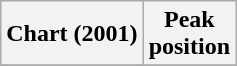<table class="wikitable sortable plainrowheaders" style="text-align:center">
<tr>
<th scope="col">Chart (2001)</th>
<th scope="col">Peak<br>position</th>
</tr>
<tr>
</tr>
</table>
